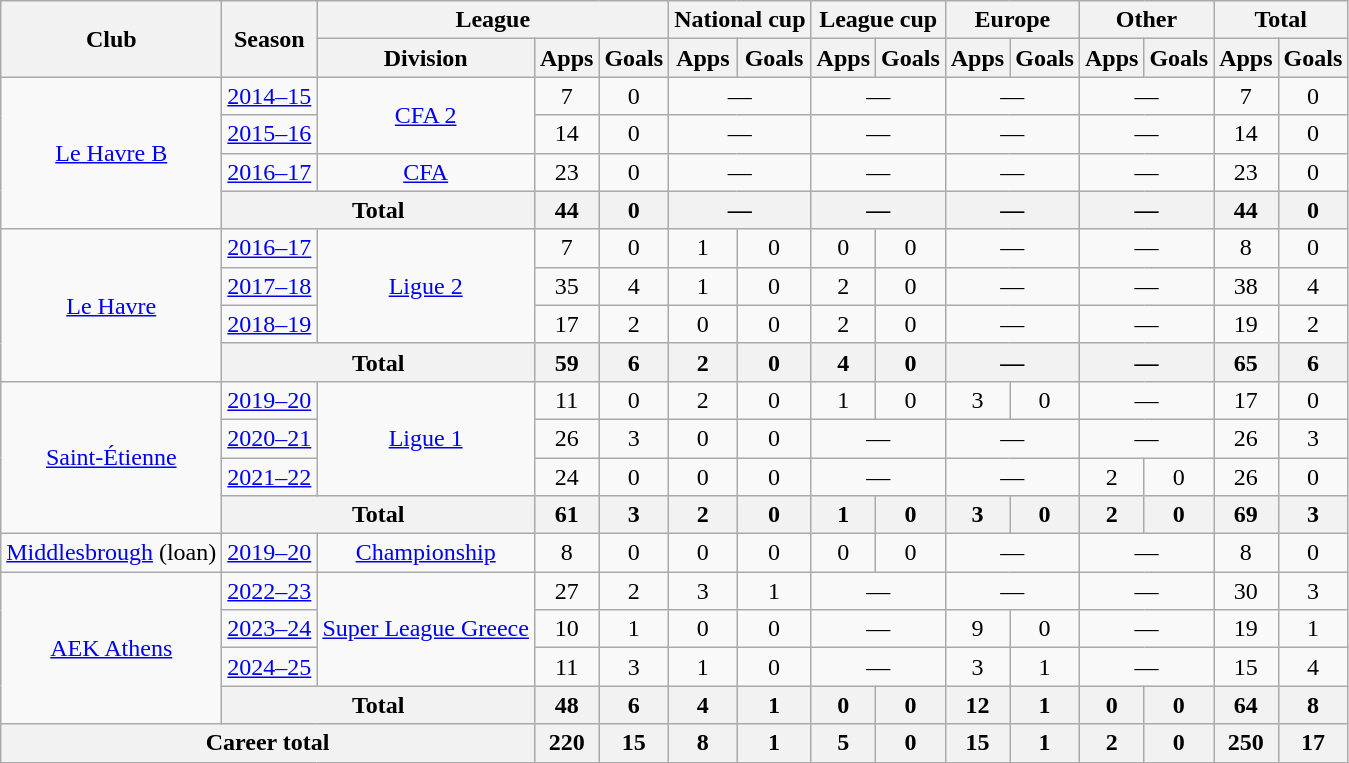<table class="wikitable" style="text-align: center;">
<tr>
<th rowspan="2">Club</th>
<th rowspan="2">Season</th>
<th colspan="3">League</th>
<th colspan="2">National cup</th>
<th colspan="2">League cup</th>
<th colspan="2">Europe</th>
<th colspan="2">Other</th>
<th colspan="2">Total</th>
</tr>
<tr>
<th>Division</th>
<th>Apps</th>
<th>Goals</th>
<th>Apps</th>
<th>Goals</th>
<th>Apps</th>
<th>Goals</th>
<th>Apps</th>
<th>Goals</th>
<th>Apps</th>
<th>Goals</th>
<th>Apps</th>
<th>Goals</th>
</tr>
<tr>
<td rowspan="4"><a href='#'>Le Havre B</a></td>
<td><a href='#'>2014–15</a></td>
<td rowspan="2"><a href='#'>CFA 2</a></td>
<td>7</td>
<td>0</td>
<td colspan="2">—</td>
<td colspan="2">—</td>
<td colspan="2">—</td>
<td colspan="2">—</td>
<td>7</td>
<td>0</td>
</tr>
<tr>
<td><a href='#'>2015–16</a></td>
<td>14</td>
<td>0</td>
<td colspan="2">—</td>
<td colspan="2">—</td>
<td colspan="2">—</td>
<td colspan="2">—</td>
<td>14</td>
<td>0</td>
</tr>
<tr>
<td><a href='#'>2016–17</a></td>
<td><a href='#'>CFA</a></td>
<td>23</td>
<td>0</td>
<td colspan="2">—</td>
<td colspan="2">—</td>
<td colspan="2">—</td>
<td colspan="2">—</td>
<td>23</td>
<td>0</td>
</tr>
<tr>
<th colspan="2">Total</th>
<th>44</th>
<th>0</th>
<th colspan="2">—</th>
<th colspan="2">—</th>
<th colspan="2">—</th>
<th colspan="2">—</th>
<th>44</th>
<th>0</th>
</tr>
<tr>
<td rowspan="4"><a href='#'>Le Havre</a></td>
<td><a href='#'>2016–17</a></td>
<td rowspan="3"><a href='#'>Ligue 2</a></td>
<td>7</td>
<td>0</td>
<td>1</td>
<td>0</td>
<td>0</td>
<td>0</td>
<td colspan="2">—</td>
<td colspan="2">—</td>
<td>8</td>
<td>0</td>
</tr>
<tr>
<td><a href='#'>2017–18</a></td>
<td>35</td>
<td>4</td>
<td>1</td>
<td>0</td>
<td>2</td>
<td>0</td>
<td colspan="2">—</td>
<td colspan="2">—</td>
<td>38</td>
<td>4</td>
</tr>
<tr>
<td><a href='#'>2018–19</a></td>
<td>17</td>
<td>2</td>
<td>0</td>
<td>0</td>
<td>2</td>
<td>0</td>
<td colspan="2">—</td>
<td colspan="2">—</td>
<td>19</td>
<td>2</td>
</tr>
<tr>
<th colspan="2">Total</th>
<th>59</th>
<th>6</th>
<th>2</th>
<th>0</th>
<th>4</th>
<th>0</th>
<th colspan="2">—</th>
<th colspan="2">—</th>
<th>65</th>
<th>6</th>
</tr>
<tr>
<td rowspan="4"><a href='#'>Saint-Étienne</a></td>
<td><a href='#'>2019–20</a></td>
<td rowspan="3"><a href='#'>Ligue 1</a></td>
<td>11</td>
<td>0</td>
<td>2</td>
<td>0</td>
<td>1</td>
<td>0</td>
<td>3</td>
<td>0</td>
<td colspan="2">—</td>
<td>17</td>
<td>0</td>
</tr>
<tr>
<td><a href='#'>2020–21</a></td>
<td>26</td>
<td>3</td>
<td>0</td>
<td>0</td>
<td colspan="2">—</td>
<td colspan="2">—</td>
<td colspan="2">—</td>
<td>26</td>
<td>3</td>
</tr>
<tr>
<td><a href='#'>2021–22</a></td>
<td>24</td>
<td>0</td>
<td>0</td>
<td>0</td>
<td colspan="2">—</td>
<td colspan="2">—</td>
<td>2</td>
<td>0</td>
<td>26</td>
<td>0</td>
</tr>
<tr>
<th colspan="2">Total</th>
<th>61</th>
<th>3</th>
<th>2</th>
<th>0</th>
<th>1</th>
<th>0</th>
<th>3</th>
<th>0</th>
<th>2</th>
<th>0</th>
<th>69</th>
<th>3</th>
</tr>
<tr>
<td><a href='#'>Middlesbrough</a> (loan)</td>
<td><a href='#'>2019–20</a></td>
<td><a href='#'>Championship</a></td>
<td>8</td>
<td>0</td>
<td>0</td>
<td>0</td>
<td>0</td>
<td>0</td>
<td colspan="2">—</td>
<td colspan="2">—</td>
<td>8</td>
<td>0</td>
</tr>
<tr>
<td rowspan="4"><a href='#'>AEK Athens</a></td>
<td><a href='#'>2022–23</a></td>
<td rowspan="3"><a href='#'>Super League Greece</a></td>
<td>27</td>
<td>2</td>
<td>3</td>
<td>1</td>
<td colspan="2">—</td>
<td colspan="2">—</td>
<td colspan="2">—</td>
<td>30</td>
<td>3</td>
</tr>
<tr>
<td><a href='#'>2023–24</a></td>
<td>10</td>
<td>1</td>
<td>0</td>
<td>0</td>
<td colspan="2">—</td>
<td>9</td>
<td>0</td>
<td colspan="2">—</td>
<td>19</td>
<td>1</td>
</tr>
<tr>
<td><a href='#'>2024–25</a></td>
<td>11</td>
<td>3</td>
<td>1</td>
<td>0</td>
<td colspan="2">—</td>
<td>3</td>
<td>1</td>
<td colspan="2">—</td>
<td>15</td>
<td>4</td>
</tr>
<tr>
<th colspan="2">Total</th>
<th>48</th>
<th>6</th>
<th>4</th>
<th>1</th>
<th>0</th>
<th>0</th>
<th>12</th>
<th>1</th>
<th>0</th>
<th>0</th>
<th>64</th>
<th>8</th>
</tr>
<tr>
<th colspan="3">Career total</th>
<th>220</th>
<th>15</th>
<th>8</th>
<th>1</th>
<th>5</th>
<th>0</th>
<th>15</th>
<th>1</th>
<th>2</th>
<th>0</th>
<th>250</th>
<th>17</th>
</tr>
</table>
